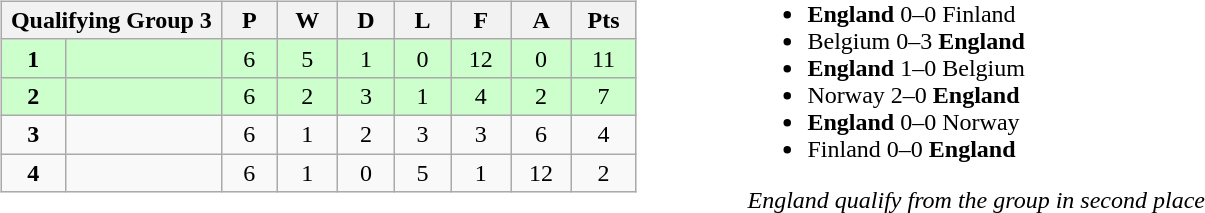<table>
<tr>
<td valign="top"  width="440"><br><table class="wikitable">
<tr>
<th colspan="2">Qualifying Group 3</th>
<th rowspan="1">P</th>
<th rowspan="1">W</th>
<th colspan="1">D</th>
<th colspan="1">L</th>
<th colspan="1">F</th>
<th colspan="1">A</th>
<th colspan="1">Pts</th>
</tr>
<tr align=center style="background:#ccffcc;">
<td width="50"><strong>1</strong></td>
<td width="150" align=left></td>
<td width="50">6</td>
<td width="50">5</td>
<td width="50">1</td>
<td width="50">0</td>
<td width="50">12</td>
<td width="50">0</td>
<td width="50">11</td>
</tr>
<tr align=center style="background:#ccffcc;">
<td><strong>2</strong></td>
<td align=left><strong></strong></td>
<td>6</td>
<td>2</td>
<td>3</td>
<td>1</td>
<td>4</td>
<td>2</td>
<td>7</td>
</tr>
<tr align=center>
<td><strong>3</strong></td>
<td align=left></td>
<td>6</td>
<td>1</td>
<td>2</td>
<td>3</td>
<td>3</td>
<td>6</td>
<td>4</td>
</tr>
<tr align=center>
<td><strong>4</strong></td>
<td align=left></td>
<td>6</td>
<td>1</td>
<td>0</td>
<td>5</td>
<td>1</td>
<td>12</td>
<td>2</td>
</tr>
</table>
</td>
<td width="50"> </td>
<td valign="top"><br><ul><li><strong>England</strong> 0–0 Finland</li><li>Belgium 0–3 <strong>England</strong></li><li><strong>England</strong> 1–0 Belgium</li><li>Norway 2–0 <strong>England</strong></li><li><strong>England</strong> 0–0 Norway</li><li>Finland 0–0 <strong>England</strong></li></ul><em>England qualify from the group in second place</em></td>
</tr>
</table>
